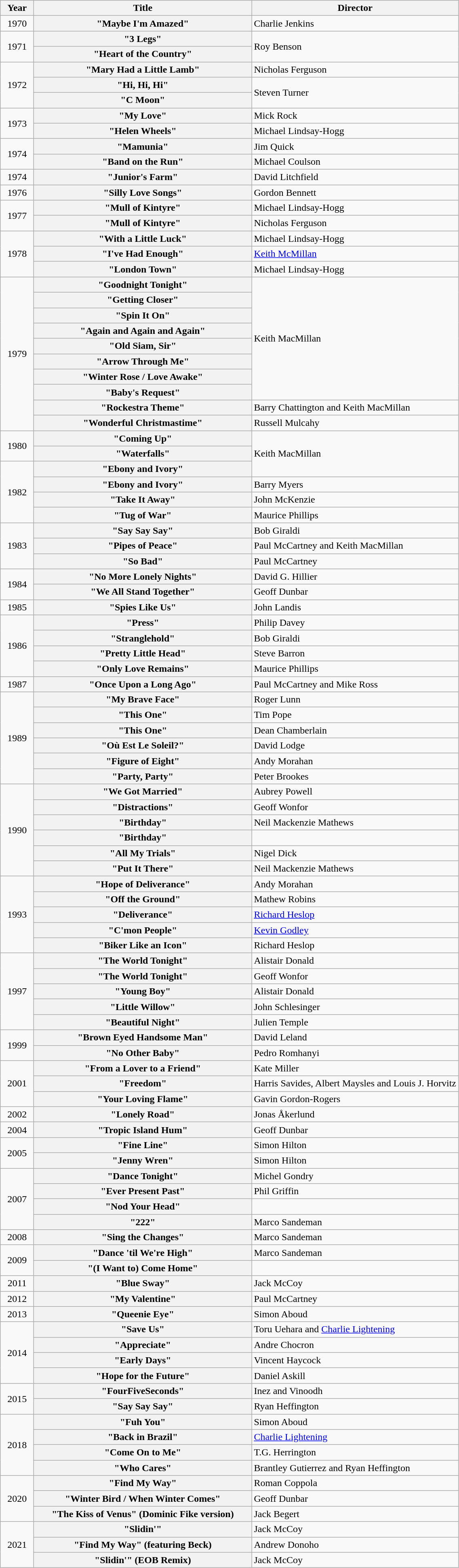<table class="wikitable sortable plainrowheaders">
<tr>
<th scope="col" style="width:3em">Year</th>
<th scope="col" style="width:22em">Title</th>
<th scope="col">Director</th>
</tr>
<tr>
<td style="text-align:center;">1970</td>
<th scope="row">"Maybe I'm Amazed"</th>
<td>Charlie Jenkins</td>
</tr>
<tr>
<td rowspan="2" style="text-align:center;">1971</td>
<th scope="row">"3 Legs"</th>
<td rowspan="2">Roy Benson</td>
</tr>
<tr>
<th scope="row">"Heart of the Country"</th>
</tr>
<tr>
<td rowspan="3" style="text-align:center;">1972</td>
<th scope="row">"Mary Had a Little Lamb" </th>
<td>Nicholas Ferguson</td>
</tr>
<tr>
<th scope="row">"Hi, Hi, Hi"</th>
<td rowspan="2">Steven Turner</td>
</tr>
<tr>
<th scope="row">"C Moon"</th>
</tr>
<tr>
<td rowspan="2" style="text-align:center;">1973</td>
<th scope="row">"My Love"</th>
<td>Mick Rock</td>
</tr>
<tr>
<th scope="row">"Helen Wheels"</th>
<td>Michael Lindsay-Hogg</td>
</tr>
<tr>
<td rowspan="2" style="text-align:center;">1974</td>
<th scope="row">"Mamunia"</th>
<td>Jim Quick</td>
</tr>
<tr>
<th scope="row">"Band on the Run"</th>
<td>Michael Coulson</td>
</tr>
<tr>
<td style="text-align:center;">1974</td>
<th scope="row">"Junior's Farm"</th>
<td>David Litchfield</td>
</tr>
<tr>
<td style="text-align:center;">1976</td>
<th scope="row">"Silly Love Songs"</th>
<td>Gordon Bennett</td>
</tr>
<tr>
<td rowspan="2" style="text-align:center;">1977</td>
<th scope="row">"Mull of Kintyre" </th>
<td>Michael Lindsay-Hogg</td>
</tr>
<tr>
<th scope="row">"Mull of Kintyre" </th>
<td>Nicholas Ferguson</td>
</tr>
<tr>
<td rowspan="3" style="text-align:center;">1978</td>
<th scope="row">"With a Little Luck"</th>
<td>Michael Lindsay-Hogg</td>
</tr>
<tr>
<th scope="row">"I've Had Enough"</th>
<td><a href='#'>Keith McMillan</a></td>
</tr>
<tr>
<th scope="row">"London Town"</th>
<td>Michael Lindsay-Hogg</td>
</tr>
<tr>
<td rowspan="10" style="text-align:center;">1979</td>
<th scope="row">"Goodnight Tonight" </th>
<td rowspan="8">Keith MacMillan</td>
</tr>
<tr>
<th scope="row">"Getting Closer"</th>
</tr>
<tr>
<th scope="row">"Spin It On"</th>
</tr>
<tr>
<th scope="row">"Again and Again and Again"</th>
</tr>
<tr>
<th scope="row">"Old Siam, Sir"</th>
</tr>
<tr>
<th scope="row">"Arrow Through Me"</th>
</tr>
<tr>
<th scope="row">"Winter Rose / Love Awake"</th>
</tr>
<tr>
<th scope="row">"Baby's Request"</th>
</tr>
<tr>
<th scope="row">"Rockestra Theme"</th>
<td>Barry Chattington and Keith MacMillan</td>
</tr>
<tr>
<th scope="row">"Wonderful Christmastime"</th>
<td>Russell Mulcahy</td>
</tr>
<tr>
<td rowspan="2" style="text-align:center;">1980</td>
<th scope="row">"Coming Up"</th>
<td rowspan="3">Keith MacMillan</td>
</tr>
<tr>
<th scope="row">"Waterfalls"</th>
</tr>
<tr>
<td rowspan="4" style="text-align:center;">1982</td>
<th scope="row">"Ebony and Ivory"</th>
</tr>
<tr>
<th scope="row">"Ebony and Ivory" </th>
<td>Barry Myers</td>
</tr>
<tr>
<th scope="row">"Take It Away"</th>
<td>John McKenzie</td>
</tr>
<tr>
<th scope="row">"Tug of War"</th>
<td>Maurice Phillips</td>
</tr>
<tr>
<td rowspan="3" style="text-align:center;">1983</td>
<th scope="row">"Say Say Say"</th>
<td>Bob Giraldi</td>
</tr>
<tr>
<th scope="row">"Pipes of Peace"</th>
<td>Paul McCartney and Keith MacMillan</td>
</tr>
<tr>
<th scope="row">"So Bad"</th>
<td>Paul McCartney</td>
</tr>
<tr>
<td rowspan="2" style="text-align:center;">1984</td>
<th scope="row">"No More Lonely Nights" </th>
<td>David G. Hillier</td>
</tr>
<tr>
<th scope="row">"We All Stand Together"</th>
<td>Geoff Dunbar</td>
</tr>
<tr>
<td style="text-align:center;">1985</td>
<th scope="row">"Spies Like Us"</th>
<td>John Landis</td>
</tr>
<tr>
<td rowspan="4" style="text-align:center;">1986</td>
<th scope="row">"Press"</th>
<td>Philip Davey</td>
</tr>
<tr>
<th scope="row">"Stranglehold"</th>
<td>Bob Giraldi</td>
</tr>
<tr>
<th scope="row">"Pretty Little Head"</th>
<td>Steve Barron</td>
</tr>
<tr>
<th scope="row">"Only Love Remains"</th>
<td>Maurice Phillips</td>
</tr>
<tr>
<td style="text-align:center;">1987</td>
<th scope="row">"Once Upon a Long Ago"</th>
<td>Paul McCartney and Mike Ross</td>
</tr>
<tr>
<td rowspan="6" style="text-align:center;">1989</td>
<th scope="row">"My Brave Face" </th>
<td>Roger Lunn</td>
</tr>
<tr>
<th scope="row">"This One" </th>
<td>Tim Pope</td>
</tr>
<tr>
<th scope="row">"This One" </th>
<td>Dean Chamberlain</td>
</tr>
<tr>
<th scope="row">"Où Est Le Soleil?"</th>
<td>David Lodge</td>
</tr>
<tr>
<th scope="row">"Figure of Eight" </th>
<td>Andy Morahan</td>
</tr>
<tr>
<th scope="row">"Party, Party"</th>
<td>Peter Brookes</td>
</tr>
<tr>
<td rowspan="6" style="text-align:center;">1990</td>
<th scope="row">"We Got Married"</th>
<td>Aubrey Powell</td>
</tr>
<tr>
<th scope="row">"Distractions"</th>
<td>Geoff Wonfor</td>
</tr>
<tr>
<th scope="row">"Birthday" </th>
<td>Neil Mackenzie Mathews</td>
</tr>
<tr>
<th scope="row">"Birthday" </th>
<td></td>
</tr>
<tr>
<th scope="row">"All My Trials"</th>
<td>Nigel Dick</td>
</tr>
<tr>
<th scope="row">"Put It There"</th>
<td>Neil Mackenzie Mathews</td>
</tr>
<tr>
<td rowspan="5" style="text-align:center;">1993</td>
<th scope="row">"Hope of Deliverance"</th>
<td>Andy Morahan</td>
</tr>
<tr>
<th scope="row">"Off the Ground"</th>
<td>Mathew Robins</td>
</tr>
<tr>
<th scope="row">"Deliverance" </th>
<td><a href='#'>Richard Heslop</a></td>
</tr>
<tr>
<th scope="row">"C'mon People"</th>
<td><a href='#'>Kevin Godley</a></td>
</tr>
<tr>
<th scope="row">"Biker Like an Icon"</th>
<td>Richard Heslop</td>
</tr>
<tr>
<td rowspan="5" style="text-align:center;">1997</td>
<th scope="row">"The World Tonight" </th>
<td>Alistair Donald</td>
</tr>
<tr>
<th scope="row">"The World Tonight" </th>
<td>Geoff Wonfor</td>
</tr>
<tr>
<th scope="row">"Young Boy"</th>
<td>Alistair Donald</td>
</tr>
<tr>
<th scope="row">"Little Willow"</th>
<td>John Schlesinger</td>
</tr>
<tr>
<th scope="row">"Beautiful Night"</th>
<td>Julien Temple</td>
</tr>
<tr>
<td rowspan="2" style="text-align:center;">1999</td>
<th scope="row">"Brown Eyed Handsome Man"</th>
<td>David Leland</td>
</tr>
<tr>
<th scope="row">"No Other Baby"</th>
<td>Pedro Romhanyi</td>
</tr>
<tr>
<td rowspan="3" style="text-align:center;">2001</td>
<th scope="row">"From a Lover to a Friend"</th>
<td>Kate Miller</td>
</tr>
<tr>
<th scope="row">"Freedom"</th>
<td>Harris Savides, Albert Maysles and Louis J. Horvitz</td>
</tr>
<tr>
<th scope="row">"Your Loving Flame"</th>
<td>Gavin Gordon-Rogers</td>
</tr>
<tr>
<td style="text-align:center;">2002</td>
<th scope="row">"Lonely Road"</th>
<td>Jonas Åkerlund</td>
</tr>
<tr>
<td style="text-align:center;">2004</td>
<th scope="row">"Tropic Island Hum"</th>
<td>Geoff Dunbar</td>
</tr>
<tr>
<td rowspan="2" style="text-align:center;">2005</td>
<th scope="row">"Fine Line" </th>
<td>Simon Hilton</td>
</tr>
<tr>
<th scope="row">"Jenny Wren"</th>
<td>Simon Hilton</td>
</tr>
<tr>
<td rowspan="4" style="text-align:center;">2007</td>
<th scope="row">"Dance Tonight"</th>
<td>Michel Gondry</td>
</tr>
<tr>
<th scope="row">"Ever Present Past"</th>
<td>Phil Griffin</td>
</tr>
<tr>
<th scope="row">"Nod Your Head"</th>
<td></td>
</tr>
<tr>
<th scope="row">"222"</th>
<td>Marco Sandeman</td>
</tr>
<tr>
<td style="text-align:center;">2008</td>
<th scope="row">"Sing the Changes"</th>
<td>Marco Sandeman</td>
</tr>
<tr>
<td rowspan="2" style="text-align:center;">2009</td>
<th scope="row">"Dance 'til We're High"</th>
<td>Marco Sandeman</td>
</tr>
<tr>
<th scope="row">"(I Want to) Come Home"</th>
<td></td>
</tr>
<tr>
<td style="text-align:center;">2011</td>
<th scope="row">"Blue Sway"</th>
<td>Jack McCoy</td>
</tr>
<tr>
<td style="text-align:center;">2012</td>
<th scope="row">"My Valentine"</th>
<td>Paul McCartney</td>
</tr>
<tr>
<td style="text-align:center;">2013</td>
<th scope="row">"Queenie Eye"</th>
<td>Simon Aboud</td>
</tr>
<tr>
<td rowspan="4" style="text-align:center;">2014</td>
<th scope="row">"Save Us"</th>
<td>Toru Uehara and <a href='#'>Charlie Lightening</a></td>
</tr>
<tr>
<th scope="row">"Appreciate"</th>
<td>Andre Chocron</td>
</tr>
<tr>
<th scope="row">"Early Days"</th>
<td>Vincent Haycock</td>
</tr>
<tr>
<th scope="row">"Hope for the Future"</th>
<td>Daniel Askill</td>
</tr>
<tr>
<td rowspan="2" style="text-align:center;">2015</td>
<th scope="row">"FourFiveSeconds" </th>
<td>Inez and Vinoodh</td>
</tr>
<tr>
<th scope="row">"Say Say Say" </th>
<td>Ryan Heffington</td>
</tr>
<tr>
<td rowspan="4" style="text-align:center;">2018</td>
<th scope="row">"Fuh You"</th>
<td>Simon Aboud</td>
</tr>
<tr>
<th scope="row">"Back in Brazil"</th>
<td><a href='#'>Charlie Lightening</a></td>
</tr>
<tr>
<th scope="row">"Come On to Me"</th>
<td>T.G. Herrington</td>
</tr>
<tr>
<th scope="row">"Who Cares"</th>
<td>Brantley Gutierrez and Ryan Heffington</td>
</tr>
<tr>
<td rowspan="3" style="text-align:center;">2020</td>
<th scope="row">"Find My Way"</th>
<td>Roman Coppola</td>
</tr>
<tr>
<th scope="row">"Winter Bird / When Winter Comes"</th>
<td>Geoff Dunbar</td>
</tr>
<tr>
<th scope="row">"The Kiss of Venus" (Dominic Fike version)</th>
<td>Jack Begert</td>
</tr>
<tr>
<td rowspan="3" style="text-align:center;">2021</td>
<th scope="row">"Slidin'"</th>
<td>Jack McCoy</td>
</tr>
<tr>
<th scope="row">"Find My Way" (featuring Beck)</th>
<td>Andrew Donoho</td>
</tr>
<tr>
<th scope="row">"Slidin'" (EOB Remix)</th>
<td>Jack McCoy</td>
</tr>
</table>
